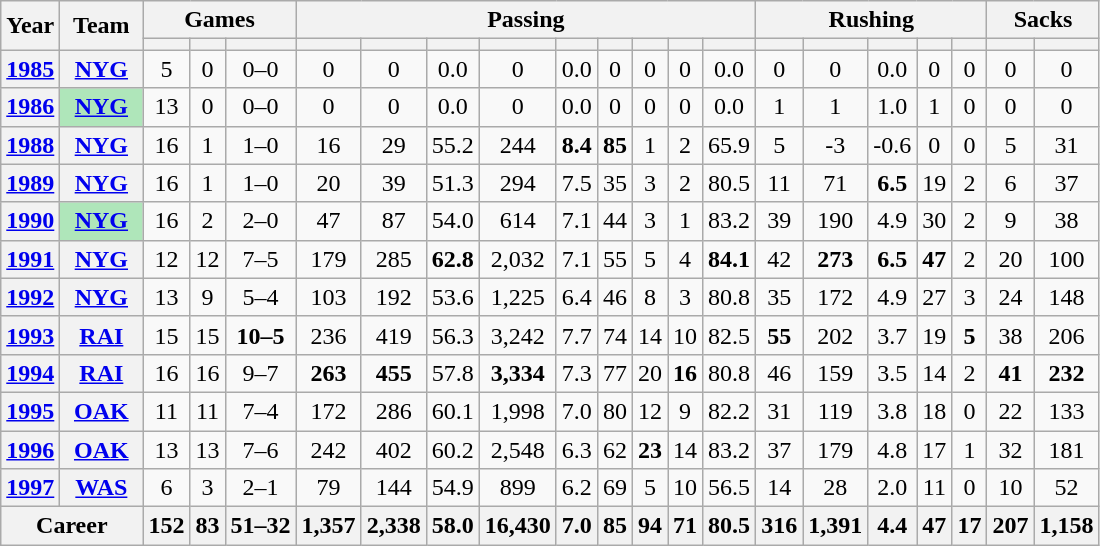<table class="wikitable" style="text-align:center;">
<tr>
<th rowspan="2">Year</th>
<th rowspan="2">Team</th>
<th colspan="3">Games</th>
<th colspan="9">Passing</th>
<th colspan="5">Rushing</th>
<th colspan="2">Sacks</th>
</tr>
<tr>
<th></th>
<th></th>
<th></th>
<th></th>
<th></th>
<th></th>
<th></th>
<th></th>
<th></th>
<th></th>
<th></th>
<th></th>
<th></th>
<th></th>
<th></th>
<th></th>
<th></th>
<th></th>
<th></th>
</tr>
<tr>
<th><a href='#'>1985</a></th>
<th><a href='#'>NYG</a></th>
<td>5</td>
<td>0</td>
<td>0–0</td>
<td>0</td>
<td>0</td>
<td>0.0</td>
<td>0</td>
<td>0.0</td>
<td>0</td>
<td>0</td>
<td>0</td>
<td>0.0</td>
<td>0</td>
<td>0</td>
<td>0.0</td>
<td>0</td>
<td>0</td>
<td>0</td>
<td>0</td>
</tr>
<tr>
<th><a href='#'>1986</a></th>
<th style="background:#afe6ba; width:3em;"><a href='#'>NYG</a></th>
<td>13</td>
<td>0</td>
<td>0–0</td>
<td>0</td>
<td>0</td>
<td>0.0</td>
<td>0</td>
<td>0.0</td>
<td>0</td>
<td>0</td>
<td>0</td>
<td>0.0</td>
<td>1</td>
<td>1</td>
<td>1.0</td>
<td>1</td>
<td>0</td>
<td>0</td>
<td>0</td>
</tr>
<tr>
<th><a href='#'>1988</a></th>
<th><a href='#'>NYG</a></th>
<td>16</td>
<td>1</td>
<td>1–0</td>
<td>16</td>
<td>29</td>
<td>55.2</td>
<td>244</td>
<td><strong>8.4</strong></td>
<td><strong>85</strong></td>
<td>1</td>
<td>2</td>
<td>65.9</td>
<td>5</td>
<td>-3</td>
<td>-0.6</td>
<td>0</td>
<td>0</td>
<td>5</td>
<td>31</td>
</tr>
<tr>
<th><a href='#'>1989</a></th>
<th><a href='#'>NYG</a></th>
<td>16</td>
<td>1</td>
<td>1–0</td>
<td>20</td>
<td>39</td>
<td>51.3</td>
<td>294</td>
<td>7.5</td>
<td>35</td>
<td>3</td>
<td>2</td>
<td>80.5</td>
<td>11</td>
<td>71</td>
<td><strong>6.5</strong></td>
<td>19</td>
<td>2</td>
<td>6</td>
<td>37</td>
</tr>
<tr>
<th><a href='#'>1990</a></th>
<th style="background:#afe6ba; width:3em;"><a href='#'>NYG</a></th>
<td>16</td>
<td>2</td>
<td>2–0</td>
<td>47</td>
<td>87</td>
<td>54.0</td>
<td>614</td>
<td>7.1</td>
<td>44</td>
<td>3</td>
<td>1</td>
<td>83.2</td>
<td>39</td>
<td>190</td>
<td>4.9</td>
<td>30</td>
<td>2</td>
<td>9</td>
<td>38</td>
</tr>
<tr>
<th><a href='#'>1991</a></th>
<th><a href='#'>NYG</a></th>
<td>12</td>
<td>12</td>
<td>7–5</td>
<td>179</td>
<td>285</td>
<td><strong>62.8</strong></td>
<td>2,032</td>
<td>7.1</td>
<td>55</td>
<td>5</td>
<td>4</td>
<td><strong>84.1</strong></td>
<td>42</td>
<td><strong>273</strong></td>
<td><strong>6.5</strong></td>
<td><strong>47</strong></td>
<td>2</td>
<td>20</td>
<td>100</td>
</tr>
<tr>
<th><a href='#'>1992</a></th>
<th><a href='#'>NYG</a></th>
<td>13</td>
<td>9</td>
<td>5–4</td>
<td>103</td>
<td>192</td>
<td>53.6</td>
<td>1,225</td>
<td>6.4</td>
<td>46</td>
<td>8</td>
<td>3</td>
<td>80.8</td>
<td>35</td>
<td>172</td>
<td>4.9</td>
<td>27</td>
<td>3</td>
<td>24</td>
<td>148</td>
</tr>
<tr>
<th><a href='#'>1993</a></th>
<th><a href='#'>RAI</a></th>
<td>15</td>
<td>15</td>
<td><strong>10–5</strong></td>
<td>236</td>
<td>419</td>
<td>56.3</td>
<td>3,242</td>
<td>7.7</td>
<td>74</td>
<td>14</td>
<td>10</td>
<td>82.5</td>
<td><strong>55</strong></td>
<td>202</td>
<td>3.7</td>
<td>19</td>
<td><strong>5</strong></td>
<td>38</td>
<td>206</td>
</tr>
<tr>
<th><a href='#'>1994</a></th>
<th><a href='#'>RAI</a></th>
<td>16</td>
<td>16</td>
<td>9–7</td>
<td><strong>263</strong></td>
<td><strong>455</strong></td>
<td>57.8</td>
<td><strong>3,334</strong></td>
<td>7.3</td>
<td>77</td>
<td>20</td>
<td><strong>16</strong></td>
<td>80.8</td>
<td>46</td>
<td>159</td>
<td>3.5</td>
<td>14</td>
<td>2</td>
<td><strong>41</strong></td>
<td><strong>232</strong></td>
</tr>
<tr>
<th><a href='#'>1995</a></th>
<th><a href='#'>OAK</a></th>
<td>11</td>
<td>11</td>
<td>7–4</td>
<td>172</td>
<td>286</td>
<td>60.1</td>
<td>1,998</td>
<td>7.0</td>
<td>80</td>
<td>12</td>
<td>9</td>
<td>82.2</td>
<td>31</td>
<td>119</td>
<td>3.8</td>
<td>18</td>
<td>0</td>
<td>22</td>
<td>133</td>
</tr>
<tr>
<th><a href='#'>1996</a></th>
<th><a href='#'>OAK</a></th>
<td>13</td>
<td>13</td>
<td>7–6</td>
<td>242</td>
<td>402</td>
<td>60.2</td>
<td>2,548</td>
<td>6.3</td>
<td>62</td>
<td><strong>23</strong></td>
<td>14</td>
<td>83.2</td>
<td>37</td>
<td>179</td>
<td>4.8</td>
<td>17</td>
<td>1</td>
<td>32</td>
<td>181</td>
</tr>
<tr>
<th><a href='#'>1997</a></th>
<th><a href='#'>WAS</a></th>
<td>6</td>
<td>3</td>
<td>2–1</td>
<td>79</td>
<td>144</td>
<td>54.9</td>
<td>899</td>
<td>6.2</td>
<td>69</td>
<td>5</td>
<td>10</td>
<td>56.5</td>
<td>14</td>
<td>28</td>
<td>2.0</td>
<td>11</td>
<td>0</td>
<td>10</td>
<td>52</td>
</tr>
<tr>
<th colspan="2">Career</th>
<th>152</th>
<th>83</th>
<th>51–32</th>
<th>1,357</th>
<th>2,338</th>
<th>58.0</th>
<th>16,430</th>
<th>7.0</th>
<th>85</th>
<th>94</th>
<th>71</th>
<th>80.5</th>
<th>316</th>
<th>1,391</th>
<th>4.4</th>
<th>47</th>
<th>17</th>
<th>207</th>
<th>1,158</th>
</tr>
</table>
